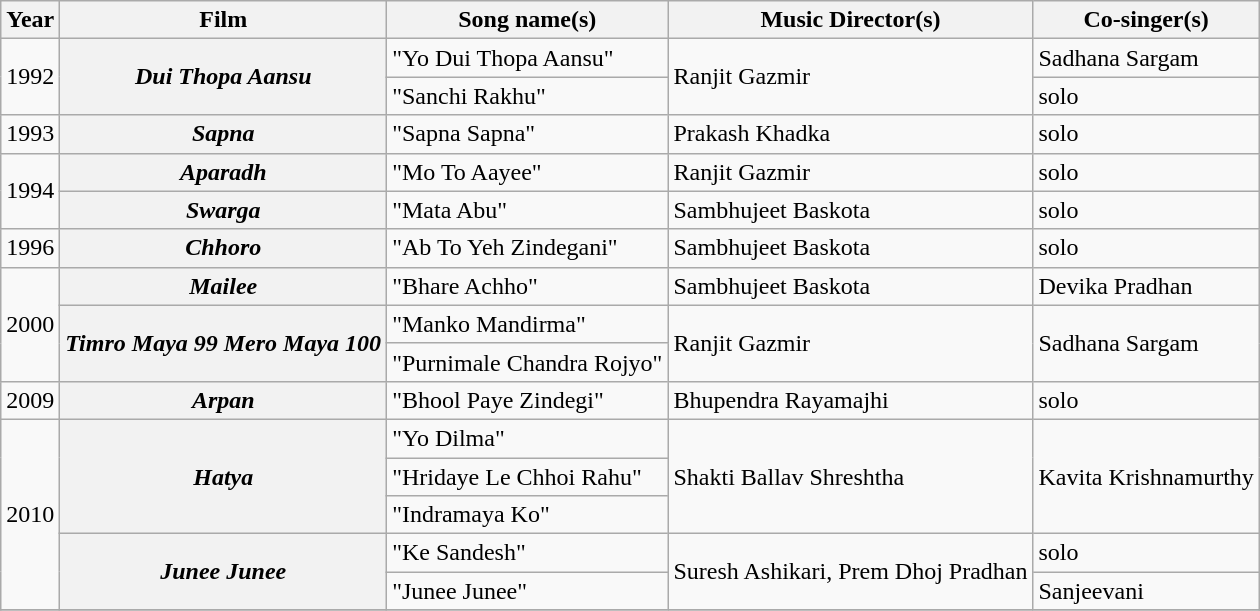<table class="wikitable sortable">
<tr>
<th>Year</th>
<th>Film</th>
<th>Song name(s)</th>
<th>Music Director(s)</th>
<th>Co-singer(s)</th>
</tr>
<tr>
<td rowspan=2>1992</td>
<th rowspan=2><em>Dui Thopa Aansu</em></th>
<td>"Yo Dui Thopa Aansu"</td>
<td rowspan=2>Ranjit Gazmir</td>
<td rowspan=1>Sadhana Sargam</td>
</tr>
<tr>
<td>"Sanchi Rakhu"</td>
<td>solo</td>
</tr>
<tr>
<td>1993</td>
<th><em>Sapna</em></th>
<td>"Sapna Sapna"</td>
<td>Prakash Khadka</td>
<td>solo</td>
</tr>
<tr>
<td rowspan=2>1994</td>
<th rowspan=1><em>Aparadh</em></th>
<td>"Mo To Aayee"</td>
<td>Ranjit Gazmir</td>
<td>solo</td>
</tr>
<tr>
<th><em>Swarga</em></th>
<td>"Mata Abu"</td>
<td>Sambhujeet Baskota</td>
<td>solo</td>
</tr>
<tr>
<td>1996</td>
<th><em>Chhoro</em></th>
<td>"Ab To Yeh Zindegani"</td>
<td>Sambhujeet Baskota</td>
<td>solo</td>
</tr>
<tr>
<td rowspan=3>2000</td>
<th><em>Mailee</em></th>
<td>"Bhare Achho"</td>
<td>Sambhujeet Baskota</td>
<td>Devika Pradhan</td>
</tr>
<tr>
<th rowspan=2><em>Timro Maya 99 Mero Maya 100</em></th>
<td>"Manko Mandirma"</td>
<td rowspan=2>Ranjit Gazmir</td>
<td rowspan=2>Sadhana Sargam</td>
</tr>
<tr>
<td>"Purnimale Chandra Rojyo"</td>
</tr>
<tr>
<td>2009</td>
<th><em>Arpan</em></th>
<td>"Bhool Paye Zindegi"</td>
<td>Bhupendra Rayamajhi</td>
<td>solo</td>
</tr>
<tr>
<td rowspan=5>2010</td>
<th rowspan=3><em>Hatya</em></th>
<td>"Yo Dilma"</td>
<td rowspan=3>Shakti Ballav Shreshtha</td>
<td rowspan=3>Kavita Krishnamurthy</td>
</tr>
<tr>
<td>"Hridaye Le Chhoi Rahu"</td>
</tr>
<tr>
<td>"Indramaya Ko"</td>
</tr>
<tr>
<th rowspan=2><em>Junee Junee</em></th>
<td>"Ke Sandesh"</td>
<td rowspan=2>Suresh Ashikari, Prem Dhoj Pradhan</td>
<td>solo</td>
</tr>
<tr>
<td>"Junee Junee"</td>
<td>Sanjeevani</td>
</tr>
<tr>
</tr>
</table>
